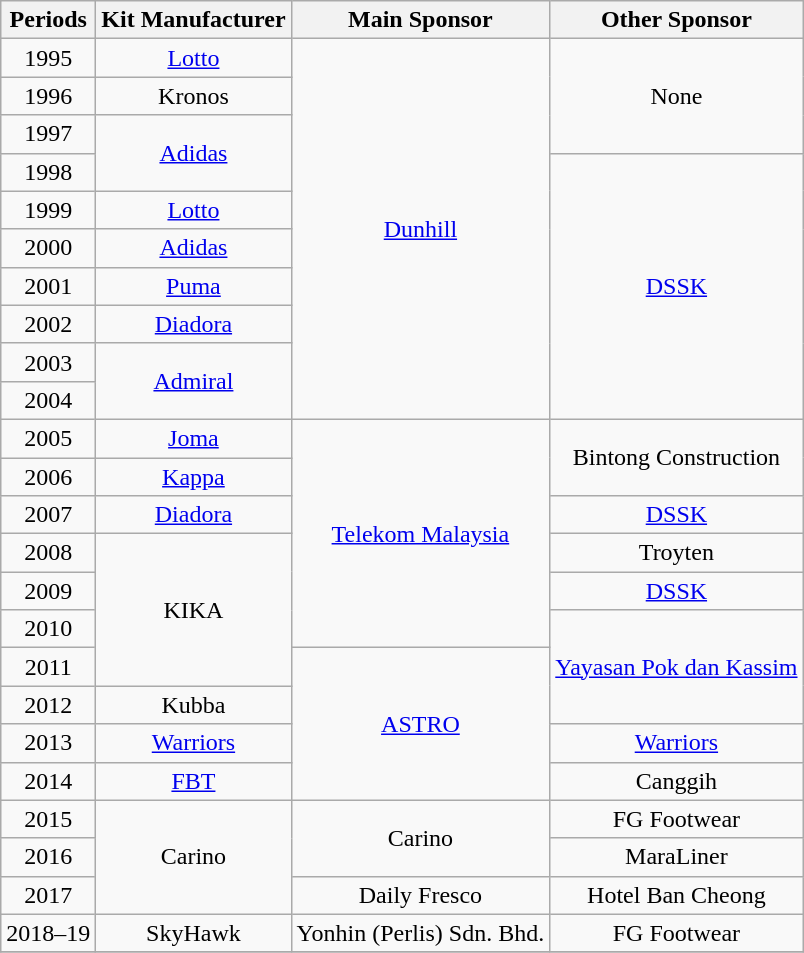<table class="wikitable" style="text-align: center">
<tr>
<th style="background:; color:; text-align:center;">Periods</th>
<th style="background:; color:; text-align:center;">Kit Manufacturer</th>
<th style="background:; color:; text-align:center;">Main Sponsor</th>
<th style="background:; color:; text-align:center;">Other Sponsor</th>
</tr>
<tr>
<td>1995</td>
<td> <a href='#'>Lotto</a></td>
<td rowspan=10><a href='#'>Dunhill</a></td>
<td rowspan=3>None</td>
</tr>
<tr>
<td>1996</td>
<td> Kronos</td>
</tr>
<tr>
<td>1997</td>
<td rowspan=2> <a href='#'>Adidas</a></td>
</tr>
<tr>
<td>1998</td>
<td rowspan=7><a href='#'>DSSK</a></td>
</tr>
<tr>
<td>1999</td>
<td> <a href='#'>Lotto</a></td>
</tr>
<tr>
<td>2000</td>
<td> <a href='#'>Adidas</a></td>
</tr>
<tr>
<td>2001</td>
<td> <a href='#'>Puma</a></td>
</tr>
<tr>
<td>2002</td>
<td> <a href='#'>Diadora</a></td>
</tr>
<tr>
<td>2003</td>
<td rowspan=2> <a href='#'>Admiral</a></td>
</tr>
<tr>
<td>2004</td>
</tr>
<tr>
<td>2005</td>
<td> <a href='#'>Joma</a></td>
<td rowspan=6><a href='#'>Telekom Malaysia</a></td>
<td rowspan=2>Bintong Construction</td>
</tr>
<tr>
<td>2006</td>
<td> <a href='#'>Kappa</a></td>
</tr>
<tr>
<td>2007</td>
<td> <a href='#'>Diadora</a></td>
<td><a href='#'>DSSK</a></td>
</tr>
<tr>
<td>2008</td>
<td rowspan=4> KIKA</td>
<td>Troyten</td>
</tr>
<tr>
<td>2009</td>
<td><a href='#'>DSSK</a></td>
</tr>
<tr>
<td>2010</td>
<td rowspan=3><a href='#'>Yayasan Pok dan Kassim</a></td>
</tr>
<tr>
<td>2011</td>
<td rowspan=4><a href='#'>ASTRO</a></td>
</tr>
<tr>
<td>2012</td>
<td> Kubba</td>
</tr>
<tr>
<td>2013</td>
<td> <a href='#'>Warriors</a></td>
<td><a href='#'>Warriors</a></td>
</tr>
<tr>
<td>2014</td>
<td> <a href='#'>FBT</a></td>
<td>Canggih</td>
</tr>
<tr>
<td>2015</td>
<td rowspan=3> Carino</td>
<td rowspan=2>Carino</td>
<td>FG Footwear</td>
</tr>
<tr>
<td>2016</td>
<td>MaraLiner</td>
</tr>
<tr>
<td>2017</td>
<td rowspan=1>Daily Fresco</td>
<td>Hotel Ban Cheong</td>
</tr>
<tr>
<td>2018–19</td>
<td> SkyHawk</td>
<td rowspan=1>Yonhin (Perlis) Sdn. Bhd.</td>
<td>FG Footwear</td>
</tr>
<tr>
</tr>
</table>
